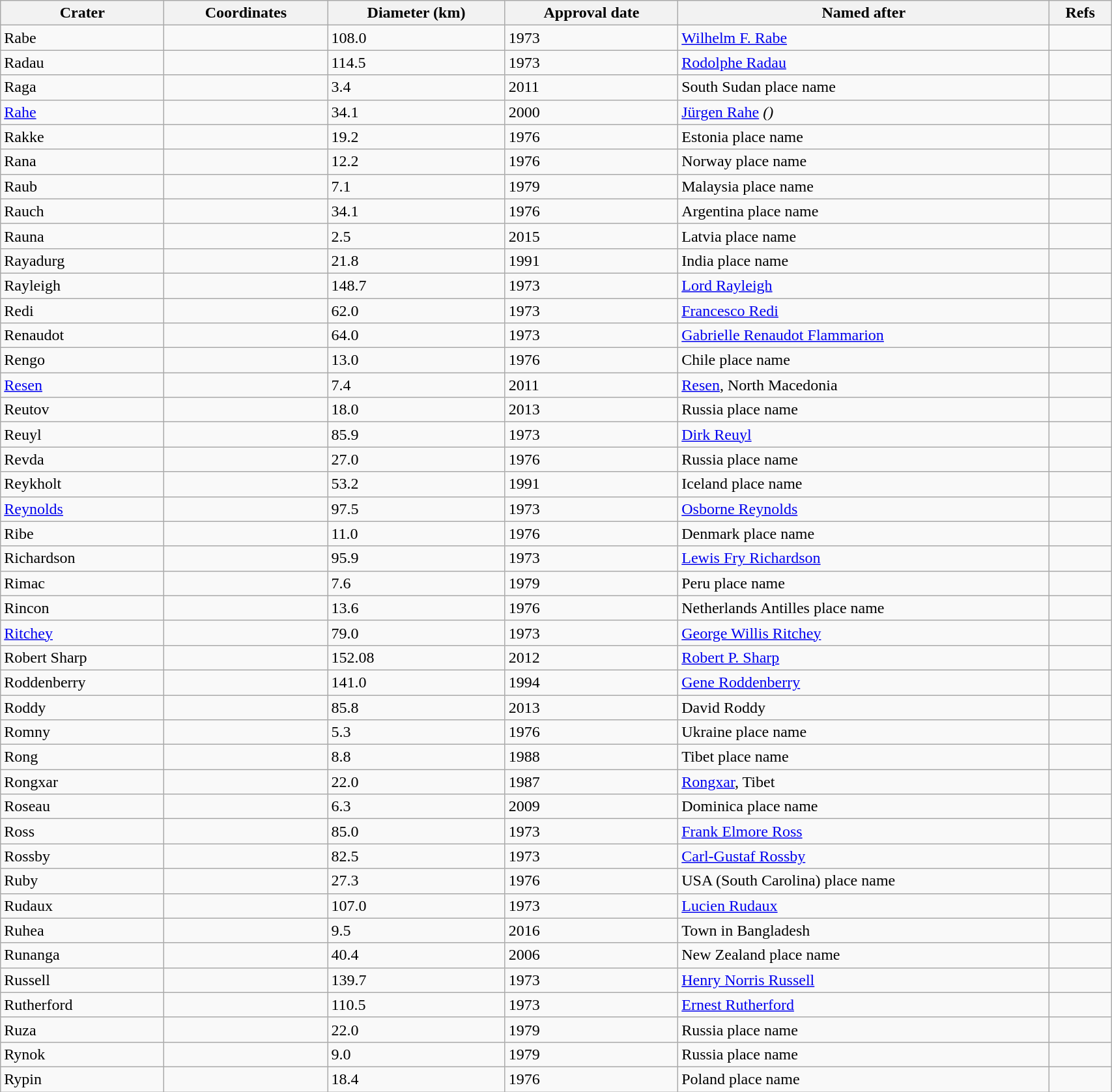<table class="wikitable" style="min-width: 90%;">
<tr>
<th style="width:10em">Crater</th>
<th style="width:10em">Coordinates</th>
<th>Diameter (km)</th>
<th>Approval date</th>
<th>Named after</th>
<th>Refs</th>
</tr>
<tr id="Rabe">
<td>Rabe</td>
<td></td>
<td>108.0</td>
<td>1973</td>
<td><a href='#'>Wilhelm F. Rabe</a></td>
<td></td>
</tr>
<tr id="Radau">
<td>Radau</td>
<td></td>
<td>114.5</td>
<td>1973</td>
<td><a href='#'>Rodolphe Radau</a></td>
<td></td>
</tr>
<tr id="Raga">
<td>Raga</td>
<td></td>
<td>3.4</td>
<td>2011</td>
<td>South Sudan place name</td>
<td></td>
</tr>
<tr id="Rahe">
<td><a href='#'>Rahe</a></td>
<td></td>
<td>34.1</td>
<td>2000</td>
<td><a href='#'>Jürgen Rahe</a> <em>()</em></td>
<td></td>
</tr>
<tr id="Rakke">
<td>Rakke</td>
<td></td>
<td>19.2</td>
<td>1976</td>
<td>Estonia place name</td>
<td></td>
</tr>
<tr id="Rana">
<td>Rana</td>
<td></td>
<td>12.2</td>
<td>1976</td>
<td>Norway place name</td>
<td></td>
</tr>
<tr id="Raub">
<td>Raub</td>
<td></td>
<td>7.1</td>
<td>1979</td>
<td>Malaysia place name</td>
<td></td>
</tr>
<tr id="Rauch">
<td>Rauch</td>
<td></td>
<td>34.1</td>
<td>1976</td>
<td>Argentina place name</td>
<td></td>
</tr>
<tr id="Rauna">
<td>Rauna</td>
<td></td>
<td>2.5</td>
<td>2015</td>
<td>Latvia place name</td>
<td></td>
</tr>
<tr id="Rayadurg">
<td>Rayadurg</td>
<td></td>
<td>21.8</td>
<td>1991</td>
<td>India place name</td>
<td></td>
</tr>
<tr id="Rayleigh">
<td>Rayleigh</td>
<td></td>
<td>148.7</td>
<td>1973</td>
<td><a href='#'>Lord Rayleigh</a></td>
<td></td>
</tr>
<tr id="Redi">
<td>Redi</td>
<td></td>
<td>62.0</td>
<td>1973</td>
<td><a href='#'>Francesco Redi</a></td>
<td></td>
</tr>
<tr id="Renaudot">
<td>Renaudot</td>
<td></td>
<td>64.0</td>
<td>1973</td>
<td><a href='#'>Gabrielle Renaudot Flammarion</a></td>
<td></td>
</tr>
<tr id="Rengo">
<td>Rengo</td>
<td></td>
<td>13.0</td>
<td>1976</td>
<td>Chile place name</td>
<td></td>
</tr>
<tr id="Resen">
<td><a href='#'>Resen</a></td>
<td></td>
<td>7.4</td>
<td>2011</td>
<td><a href='#'>Resen</a>, North Macedonia</td>
<td></td>
</tr>
<tr id="Reutov">
<td>Reutov</td>
<td></td>
<td>18.0</td>
<td>2013</td>
<td>Russia place name</td>
<td></td>
</tr>
<tr id="Reuyl">
<td>Reuyl</td>
<td></td>
<td>85.9</td>
<td>1973</td>
<td><a href='#'>Dirk Reuyl</a></td>
<td></td>
</tr>
<tr id="Revda">
<td>Revda</td>
<td></td>
<td>27.0</td>
<td>1976</td>
<td>Russia place name</td>
<td></td>
</tr>
<tr id="Reykholt">
<td>Reykholt</td>
<td></td>
<td>53.2</td>
<td>1991</td>
<td>Iceland place name</td>
<td></td>
</tr>
<tr id="Reynolds">
<td><a href='#'>Reynolds</a></td>
<td></td>
<td>97.5</td>
<td>1973</td>
<td><a href='#'>Osborne Reynolds</a></td>
<td></td>
</tr>
<tr id="Ribe">
<td>Ribe</td>
<td></td>
<td>11.0</td>
<td>1976</td>
<td>Denmark place name</td>
<td></td>
</tr>
<tr id="Richardson">
<td>Richardson</td>
<td></td>
<td>95.9</td>
<td>1973</td>
<td><a href='#'>Lewis Fry Richardson</a></td>
<td></td>
</tr>
<tr id="Rimac">
<td>Rimac</td>
<td></td>
<td>7.6</td>
<td>1979</td>
<td>Peru place name</td>
<td></td>
</tr>
<tr id="Rincon">
<td>Rincon</td>
<td></td>
<td>13.6</td>
<td>1976</td>
<td>Netherlands Antilles place name</td>
<td></td>
</tr>
<tr id="Ritchey">
<td><a href='#'>Ritchey</a></td>
<td></td>
<td>79.0</td>
<td>1973</td>
<td><a href='#'>George Willis Ritchey</a></td>
<td></td>
</tr>
<tr id="Robert Sharp">
<td>Robert Sharp</td>
<td></td>
<td>152.08</td>
<td>2012</td>
<td><a href='#'>Robert P. Sharp</a></td>
<td></td>
</tr>
<tr id="Roddenberry">
<td>Roddenberry</td>
<td></td>
<td>141.0</td>
<td>1994</td>
<td><a href='#'>Gene Roddenberry</a></td>
<td></td>
</tr>
<tr id="Roddy">
<td>Roddy</td>
<td></td>
<td>85.8</td>
<td>2013</td>
<td>David Roddy</td>
<td></td>
</tr>
<tr id="Romny">
<td>Romny</td>
<td></td>
<td>5.3</td>
<td>1976</td>
<td>Ukraine place name</td>
<td></td>
</tr>
<tr id="Rong">
<td>Rong</td>
<td></td>
<td>8.8</td>
<td>1988</td>
<td>Tibet place name</td>
<td></td>
</tr>
<tr id="Rongxar">
<td>Rongxar</td>
<td></td>
<td>22.0</td>
<td>1987</td>
<td><a href='#'>Rongxar</a>, Tibet</td>
<td></td>
</tr>
<tr id="Roseau">
<td>Roseau</td>
<td></td>
<td>6.3</td>
<td>2009</td>
<td>Dominica place name</td>
<td></td>
</tr>
<tr id="Ross">
<td>Ross</td>
<td></td>
<td>85.0</td>
<td>1973</td>
<td><a href='#'>Frank Elmore Ross</a></td>
<td></td>
</tr>
<tr id="Rossby">
<td>Rossby</td>
<td></td>
<td>82.5</td>
<td>1973</td>
<td><a href='#'>Carl-Gustaf Rossby</a></td>
<td></td>
</tr>
<tr id="Ruby">
<td>Ruby</td>
<td></td>
<td>27.3</td>
<td>1976</td>
<td>USA (South Carolina) place name</td>
<td></td>
</tr>
<tr id="Rudaux">
<td>Rudaux</td>
<td></td>
<td>107.0</td>
<td>1973</td>
<td><a href='#'>Lucien Rudaux</a></td>
<td></td>
</tr>
<tr id="Ruhea">
<td>Ruhea</td>
<td></td>
<td>9.5</td>
<td>2016</td>
<td>Town in Bangladesh</td>
<td></td>
</tr>
<tr id="Runanga">
<td>Runanga</td>
<td></td>
<td>40.4</td>
<td>2006</td>
<td>New Zealand place name</td>
<td></td>
</tr>
<tr id="Russell">
<td>Russell</td>
<td></td>
<td>139.7</td>
<td>1973</td>
<td><a href='#'>Henry Norris Russell</a></td>
<td></td>
</tr>
<tr id="Rutherford">
<td>Rutherford</td>
<td></td>
<td>110.5</td>
<td>1973</td>
<td><a href='#'>Ernest Rutherford</a></td>
<td></td>
</tr>
<tr id="Ruza">
<td>Ruza</td>
<td></td>
<td>22.0</td>
<td>1979</td>
<td>Russia place name</td>
<td></td>
</tr>
<tr id="Rynok">
<td>Rynok</td>
<td></td>
<td>9.0</td>
<td>1979</td>
<td>Russia place name</td>
<td></td>
</tr>
<tr id="Rypin">
<td>Rypin</td>
<td></td>
<td>18.4</td>
<td>1976</td>
<td>Poland place name</td>
<td></td>
</tr>
</table>
